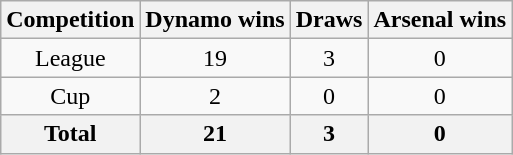<table class="wikitable" style="text-align: center;">
<tr>
<th>Competition</th>
<th>Dynamo wins</th>
<th>Draws</th>
<th>Arsenal wins</th>
</tr>
<tr>
<td>League</td>
<td>19</td>
<td>3</td>
<td>0</td>
</tr>
<tr>
<td>Cup</td>
<td>2</td>
<td>0</td>
<td>0</td>
</tr>
<tr>
<th>Total</th>
<th>21</th>
<th>3</th>
<th>0</th>
</tr>
</table>
